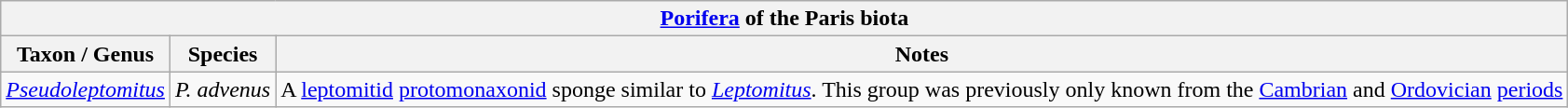<table class="wikitable" align="center">
<tr>
<th colspan="3" align="center"><strong><a href='#'>Porifera</a> of the Paris biota</strong></th>
</tr>
<tr>
<th>Taxon / Genus</th>
<th>Species</th>
<th>Notes</th>
</tr>
<tr>
<td><em><a href='#'>Pseudoleptomitus</a></em></td>
<td><em>P. advenus</em></td>
<td>A <a href='#'>leptomitid</a> <a href='#'>protomonaxonid</a> sponge similar to <em><a href='#'>Leptomitus</a></em>. This group was previously only known from the <a href='#'>Cambrian</a> and <a href='#'>Ordovician</a> <a href='#'>periods</a></td>
</tr>
</table>
